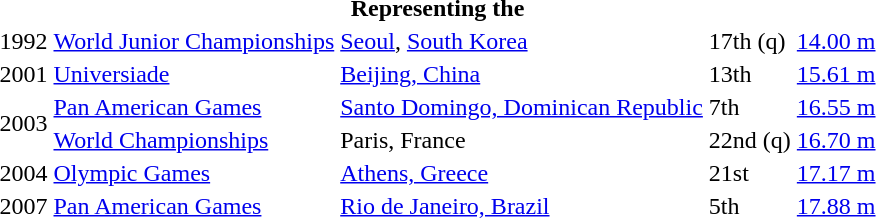<table>
<tr>
<th colspan="5">Representing the </th>
</tr>
<tr>
<td>1992</td>
<td><a href='#'>World Junior Championships</a></td>
<td><a href='#'>Seoul</a>, <a href='#'>South Korea</a></td>
<td>17th (q)</td>
<td><a href='#'>14.00 m</a></td>
</tr>
<tr>
<td>2001</td>
<td><a href='#'>Universiade</a></td>
<td><a href='#'>Beijing, China</a></td>
<td>13th</td>
<td><a href='#'>15.61 m</a></td>
</tr>
<tr>
<td rowspan="2">2003</td>
<td><a href='#'>Pan American Games</a></td>
<td><a href='#'>Santo Domingo, Dominican Republic</a></td>
<td>7th</td>
<td><a href='#'>16.55 m</a></td>
</tr>
<tr>
<td><a href='#'>World Championships</a></td>
<td>Paris, France</td>
<td>22nd (q)</td>
<td><a href='#'>16.70 m</a></td>
</tr>
<tr>
<td>2004</td>
<td><a href='#'>Olympic Games</a></td>
<td><a href='#'>Athens, Greece</a></td>
<td>21st</td>
<td><a href='#'>17.17 m</a></td>
</tr>
<tr>
<td>2007</td>
<td><a href='#'>Pan American Games</a></td>
<td><a href='#'>Rio de Janeiro, Brazil</a></td>
<td>5th</td>
<td><a href='#'>17.88 m</a></td>
</tr>
</table>
